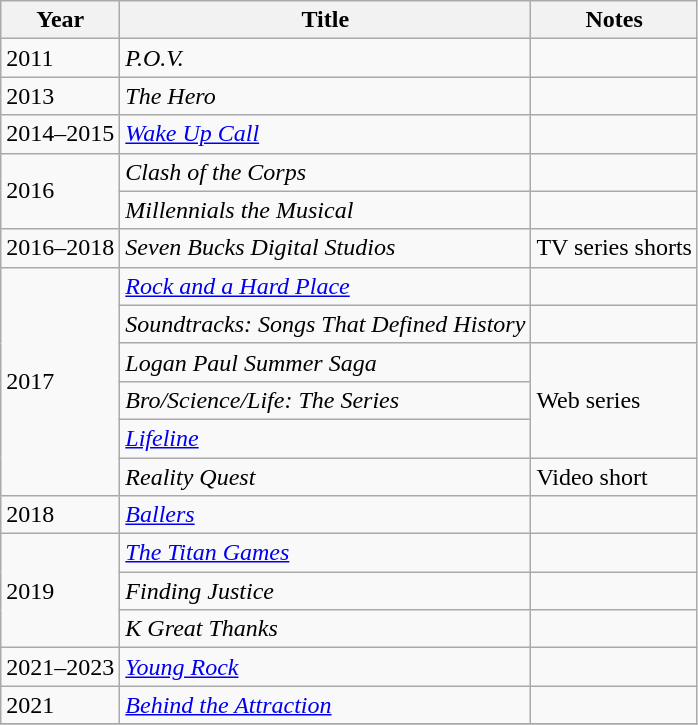<table class="wikitable">
<tr>
<th>Year</th>
<th>Title</th>
<th>Notes</th>
</tr>
<tr>
<td>2011</td>
<td><em>P.O.V.</em></td>
<td></td>
</tr>
<tr>
<td>2013</td>
<td><em>The Hero</em></td>
<td></td>
</tr>
<tr>
<td>2014–2015</td>
<td><a href='#'><em>Wake Up Call</em></a></td>
<td></td>
</tr>
<tr>
<td rowspan="2">2016</td>
<td><em>Clash of the Corps</em></td>
<td></td>
</tr>
<tr>
<td><em>Millennials the Musical</em></td>
<td></td>
</tr>
<tr>
<td>2016–2018</td>
<td><em>Seven Bucks Digital Studios</em></td>
<td>TV series shorts</td>
</tr>
<tr>
<td rowspan="6">2017</td>
<td><a href='#'><em>Rock and a Hard Place</em></a></td>
<td></td>
</tr>
<tr>
<td><em>Soundtracks: Songs That Defined History</em></td>
<td></td>
</tr>
<tr>
<td><em>Logan Paul Summer Saga</em></td>
<td rowspan=3>Web series</td>
</tr>
<tr>
<td><em>Bro/Science/Life: The Series</em></td>
</tr>
<tr>
<td><a href='#'><em>Lifeline</em></a></td>
</tr>
<tr>
<td><em>Reality Quest</em></td>
<td>Video short</td>
</tr>
<tr>
<td>2018</td>
<td><em><a href='#'>Ballers</a></em></td>
<td></td>
</tr>
<tr>
<td rowspan="3">2019</td>
<td><em><a href='#'>The Titan Games</a></em></td>
<td></td>
</tr>
<tr>
<td><em>Finding Justice</em></td>
<td></td>
</tr>
<tr>
<td><em>K Great Thanks</em></td>
<td></td>
</tr>
<tr>
<td>2021–2023</td>
<td><em><a href='#'>Young Rock</a></em></td>
<td></td>
</tr>
<tr>
<td>2021</td>
<td><em><a href='#'>Behind the Attraction</a></em></td>
<td></td>
</tr>
<tr>
</tr>
</table>
